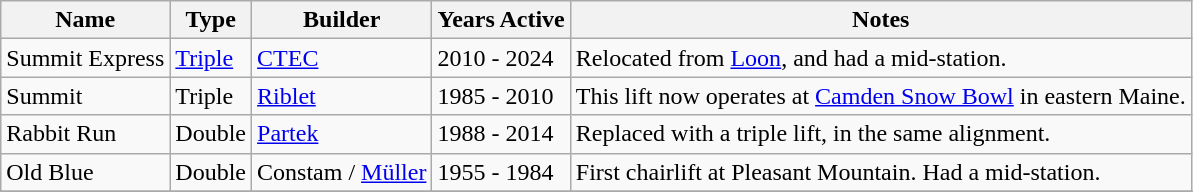<table class="wikitable">
<tr>
<th>Name</th>
<th>Type</th>
<th>Builder</th>
<th>Years Active</th>
<th>Notes</th>
</tr>
<tr>
<td>Summit Express</td>
<td><a href='#'>Triple</a></td>
<td><a href='#'>CTEC</a></td>
<td>2010 - 2024</td>
<td>Relocated from <a href='#'>Loon</a>, and had a mid-station.</td>
</tr>
<tr>
<td>Summit</td>
<td>Triple</td>
<td><a href='#'>Riblet</a></td>
<td>1985 - 2010</td>
<td>This lift now operates at <a href='#'>Camden Snow Bowl</a> in eastern Maine.</td>
</tr>
<tr>
<td>Rabbit Run</td>
<td>Double</td>
<td><a href='#'>Partek</a></td>
<td>1988 - 2014</td>
<td>Replaced with a triple lift, in the same alignment.</td>
</tr>
<tr>
<td>Old Blue</td>
<td>Double</td>
<td>Constam / <a href='#'>Müller</a></td>
<td>1955 - 1984</td>
<td>First chairlift at Pleasant Mountain. Had a mid-station.</td>
</tr>
<tr>
</tr>
</table>
